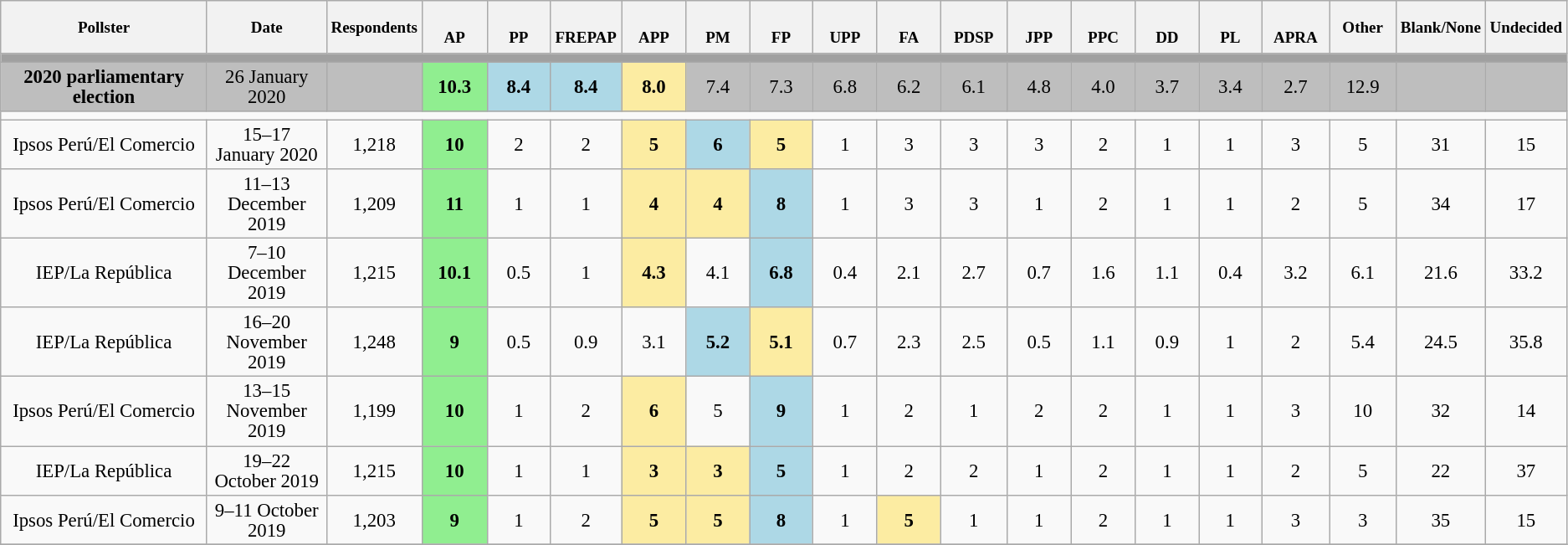<table class="wikitable mw-datatable collapsible" style="text-align:center; font-size:95%; line-height:16px;">
<tr style="height:42px;">
<th style="width:175px;"><small>Pollster</small></th>
<th style="width:95px;"><small>Date</small></th>
<th style="width:50px;"><small>Respondents</small></th>
<th style="width:50px;"><br><small><strong>AP</strong></small></th>
<th style="width:50px;"><br><small><strong>PP</strong></small></th>
<th style="width:50px;"><br><small><strong>FREPAP</strong></small></th>
<th style="width:50px;"><br><small><strong>APP</strong></small></th>
<th style="width:50px;"><br><small><strong>PM</strong></small></th>
<th style="width:50px;"><br><small><strong>FP</strong></small></th>
<th style="width:50px;"><br><small><strong>UPP</strong></small></th>
<th style="width:50px;"><br><small><strong>FA</strong></small></th>
<th style="width:50px;"><br><small><strong>PDSP</strong></small></th>
<th style="width:50px;"><br><small><strong>JPP</strong></small></th>
<th style="width:50px;"><br><small><strong>PPC</strong></small></th>
<th style="width:50px;"><br><small><strong>DD</strong></small></th>
<th style="width:50px;"><br><small><strong>PL</strong></small></th>
<th style="width:50px;"><br><small><strong>APRA</strong></small></th>
<th style="width:50px;"><small>Other</small></th>
<th style="width:50px;"><small>Blank/None</small></th>
<th style="width:50px;"><small>Undecided</small></th>
</tr>
<tr>
<td colspan="20" style="background:#A0A0A0"></td>
</tr>
<tr style="background-color:#BEBEBE;">
<td><strong>2020 parliamentary election</strong></td>
<td>26 January 2020</td>
<td></td>
<td align="center" style="background:lightgreen"><strong>10.3</strong></td>
<td align="center" style="background:lightblue"><strong>8.4</strong></td>
<td align="center" style="background:lightblue"><strong>8.4</strong></td>
<td align="center" style="background:#fceca2"><strong>8.0</strong></td>
<td>7.4</td>
<td>7.3</td>
<td>6.8</td>
<td>6.2</td>
<td>6.1</td>
<td>4.8</td>
<td>4.0</td>
<td>3.7</td>
<td>3.4</td>
<td>2.7</td>
<td>12.9</td>
<td></td>
<td></td>
</tr>
<tr>
<td colspan="20"></td>
</tr>
<tr>
<td>Ipsos Perú/El Comercio</td>
<td>15–17 January 2020</td>
<td>1,218</td>
<td align="center" style="background:lightgreen"><strong>10</strong></td>
<td>2</td>
<td>2</td>
<td align="center" style="background:#fceca2"><strong>5</strong></td>
<td align="center" style="background:lightblue"><strong>6</strong></td>
<td align="center" style="background:#fceca2"><strong>5</strong></td>
<td>1</td>
<td>3</td>
<td>3</td>
<td>3</td>
<td>2</td>
<td>1</td>
<td>1</td>
<td>3</td>
<td>5</td>
<td>31</td>
<td>15</td>
</tr>
<tr>
<td>Ipsos Perú/El Comercio</td>
<td>11–13 December 2019</td>
<td>1,209</td>
<td align="center" style="background:lightgreen"><strong>11</strong></td>
<td>1</td>
<td>1</td>
<td align="center" style="background:#fceca2"><strong>4</strong></td>
<td align="center" style="background:#fceca2"><strong>4</strong></td>
<td align="center" style="background:lightblue"><strong>8</strong></td>
<td>1</td>
<td>3</td>
<td>3</td>
<td>1</td>
<td>2</td>
<td>1</td>
<td>1</td>
<td>2</td>
<td>5</td>
<td>34</td>
<td>17</td>
</tr>
<tr>
<td>IEP/La República</td>
<td>7–10 December 2019</td>
<td>1,215</td>
<td align="center" style="background:lightgreen"><strong>10.1</strong></td>
<td>0.5</td>
<td>1</td>
<td align="center" style="background:#fceca2"><strong>4.3</strong></td>
<td>4.1</td>
<td align="center" style="background:lightblue"><strong>6.8</strong></td>
<td>0.4</td>
<td>2.1</td>
<td>2.7</td>
<td>0.7</td>
<td>1.6</td>
<td>1.1</td>
<td>0.4</td>
<td>3.2</td>
<td>6.1</td>
<td>21.6</td>
<td>33.2</td>
</tr>
<tr>
<td>IEP/La República</td>
<td>16–20 November 2019</td>
<td>1,248</td>
<td align="center" style="background:lightgreen"><strong>9</strong></td>
<td>0.5</td>
<td>0.9</td>
<td>3.1</td>
<td align="center" style="background:lightblue"><strong>5.2</strong></td>
<td align="center" style="background:#fceca2"><strong>5.1</strong></td>
<td>0.7</td>
<td>2.3</td>
<td>2.5</td>
<td>0.5</td>
<td>1.1</td>
<td>0.9</td>
<td>1</td>
<td>2</td>
<td>5.4</td>
<td>24.5</td>
<td>35.8</td>
</tr>
<tr>
<td>Ipsos Perú/El Comercio</td>
<td>13–15 November 2019</td>
<td>1,199</td>
<td align="center" style="background:lightgreen"><strong>10</strong></td>
<td>1</td>
<td>2</td>
<td align="center" style="background:#fceca2"><strong>6</strong></td>
<td>5</td>
<td align="center" style="background:lightblue"><strong>9</strong></td>
<td>1</td>
<td>2</td>
<td>1</td>
<td>2</td>
<td>2</td>
<td>1</td>
<td>1</td>
<td>3</td>
<td>10</td>
<td>32</td>
<td>14</td>
</tr>
<tr>
<td>IEP/La República</td>
<td>19–22 October 2019</td>
<td>1,215</td>
<td align="center" style="background:lightgreen"><strong>10</strong></td>
<td>1</td>
<td>1</td>
<td align="center" style="background:#fceca2"><strong>3</strong></td>
<td align="center" style="background:#fceca2"><strong>3</strong></td>
<td align="center" style="background:lightblue"><strong>5</strong></td>
<td>1</td>
<td>2</td>
<td>2</td>
<td>1</td>
<td>2</td>
<td>1</td>
<td>1</td>
<td>2</td>
<td>5</td>
<td>22</td>
<td>37</td>
</tr>
<tr>
<td>Ipsos Perú/El Comercio</td>
<td>9–11 October 2019</td>
<td>1,203</td>
<td align="center" style="background:lightgreen"><strong>9</strong></td>
<td>1</td>
<td>2</td>
<td align="center" style="background:#fceca2"><strong>5</strong></td>
<td align="center" style="background:#fceca2"><strong>5</strong></td>
<td align="center" style="background:lightblue"><strong>8</strong></td>
<td>1</td>
<td align="center" style="background:#fceca2"><strong>5</strong></td>
<td>1</td>
<td>1</td>
<td>2</td>
<td>1</td>
<td>1</td>
<td>3</td>
<td>3</td>
<td>35</td>
<td>15</td>
</tr>
<tr>
</tr>
</table>
